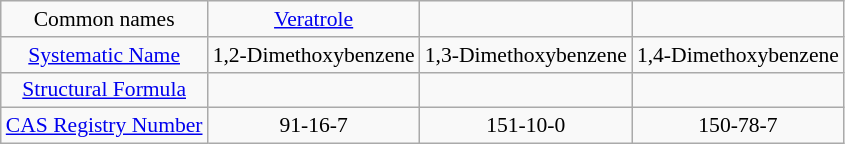<table class="wikitable" style="text-align:center; font-size:90%">
<tr>
<td>Common names</td>
<td><a href='#'>Veratrole</a></td>
<td></td>
<td></td>
</tr>
<tr>
<td><a href='#'>Systematic Name</a></td>
<td>1,2-Dimethoxybenzene</td>
<td>1,3-Dimethoxybenzene</td>
<td>1,4-Dimethoxybenzene</td>
</tr>
<tr>
<td><a href='#'>Structural Formula</a></td>
<td></td>
<td></td>
<td></td>
</tr>
<tr>
<td><a href='#'>CAS Registry Number</a></td>
<td>91-16-7</td>
<td>151-10-0</td>
<td>150-78-7</td>
</tr>
</table>
